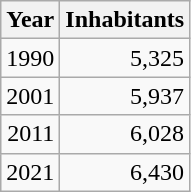<table cellspacing="0" cellpadding="0">
<tr>
<td valign="top"><br><table class="wikitable sortable zebra hintergrundfarbe5">
<tr>
<th>Year</th>
<th>Inhabitants</th>
</tr>
<tr align="right">
<td>1990</td>
<td>5,325</td>
</tr>
<tr align="right">
<td>2001</td>
<td>5,937</td>
</tr>
<tr align="right">
<td>2011</td>
<td>6,028</td>
</tr>
<tr align="right">
<td>2021</td>
<td>6,430</td>
</tr>
</table>
</td>
</tr>
</table>
